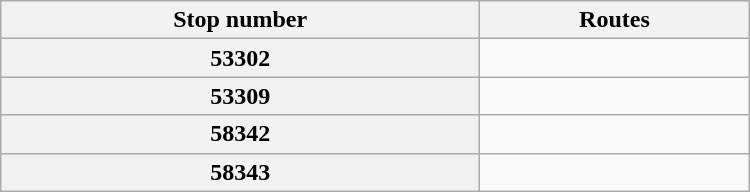<table class="wikitable" width="500">
<tr>
<th>Stop number</th>
<th scope="col">Routes</th>
</tr>
<tr>
<th>53302</th>
<td></td>
</tr>
<tr>
<th>53309</th>
<td></td>
</tr>
<tr>
<th>58342</th>
<td></td>
</tr>
<tr>
<th>58343</th>
<td></td>
</tr>
</table>
